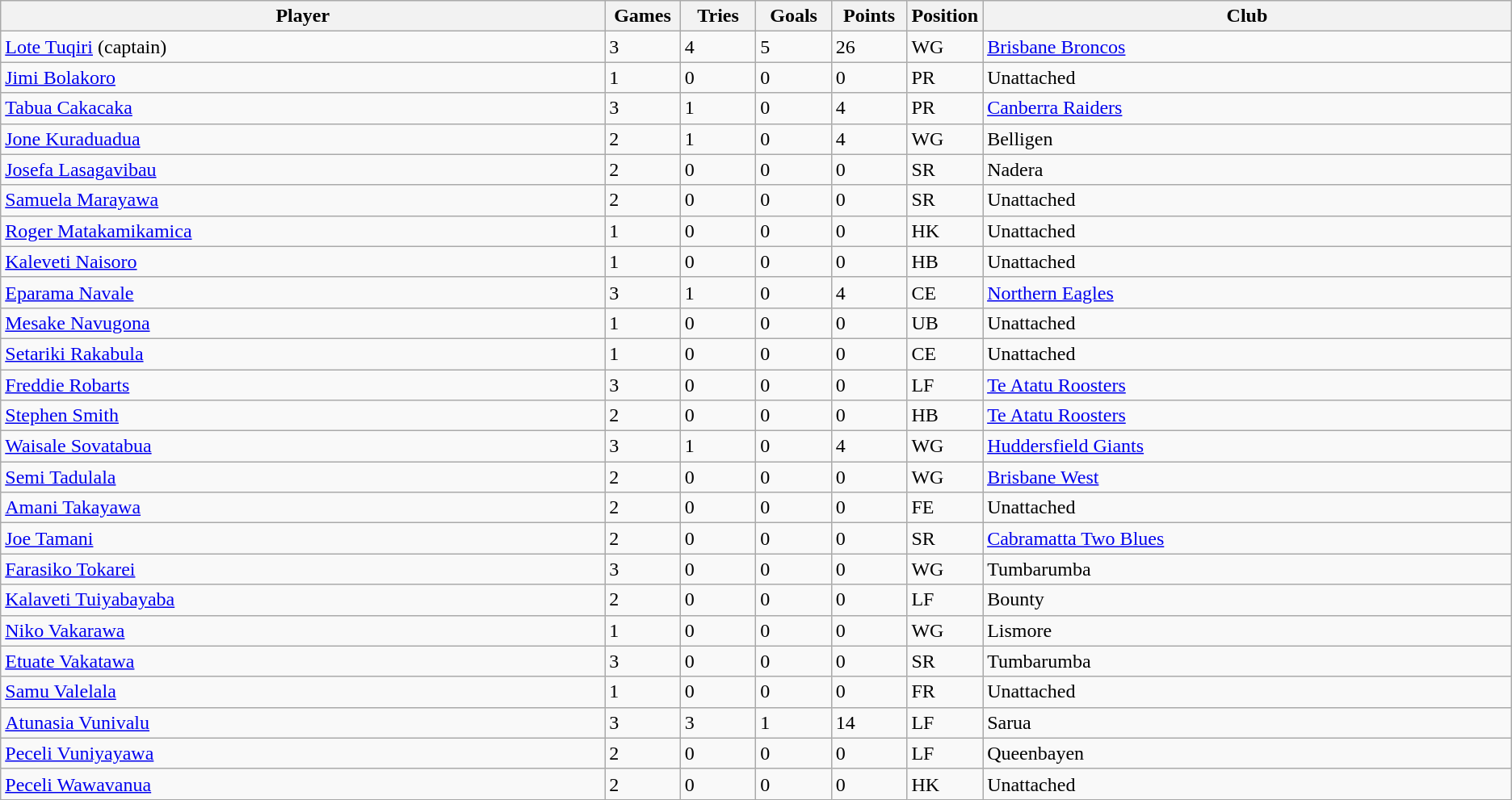<table class="wikitable">
<tr bgcolor=#FFFFFF>
<th !width=25%>Player</th>
<th width=5%>Games</th>
<th width=5%>Tries</th>
<th width=5%>Goals</th>
<th width=5%>Points</th>
<th width=5%>Position</th>
<th width=35%>Club</th>
</tr>
<tr>
<td><a href='#'>Lote Tuqiri</a> (captain)</td>
<td>3</td>
<td>4</td>
<td>5</td>
<td>26</td>
<td>WG</td>
<td><a href='#'>Brisbane Broncos</a></td>
</tr>
<tr>
<td><a href='#'>Jimi Bolakoro</a></td>
<td>1</td>
<td>0</td>
<td>0</td>
<td>0</td>
<td>PR</td>
<td>Unattached</td>
</tr>
<tr>
<td><a href='#'>Tabua Cakacaka</a></td>
<td>3</td>
<td>1</td>
<td>0</td>
<td>4</td>
<td>PR</td>
<td><a href='#'>Canberra Raiders</a></td>
</tr>
<tr>
<td><a href='#'>Jone Kuraduadua</a></td>
<td>2</td>
<td>1</td>
<td>0</td>
<td>4</td>
<td>WG</td>
<td>Belligen</td>
</tr>
<tr>
<td><a href='#'>Josefa Lasagavibau</a></td>
<td>2</td>
<td>0</td>
<td>0</td>
<td>0</td>
<td>SR</td>
<td>Nadera</td>
</tr>
<tr>
<td><a href='#'>Samuela Marayawa</a></td>
<td>2</td>
<td>0</td>
<td>0</td>
<td>0</td>
<td>SR</td>
<td>Unattached</td>
</tr>
<tr>
<td><a href='#'>Roger Matakamikamica</a></td>
<td>1</td>
<td>0</td>
<td>0</td>
<td>0</td>
<td>HK</td>
<td>Unattached</td>
</tr>
<tr>
<td><a href='#'>Kaleveti Naisoro</a></td>
<td>1</td>
<td>0</td>
<td>0</td>
<td>0</td>
<td>HB</td>
<td>Unattached</td>
</tr>
<tr>
<td><a href='#'>Eparama Navale</a></td>
<td>3</td>
<td>1</td>
<td>0</td>
<td>4</td>
<td>CE</td>
<td><a href='#'>Northern Eagles</a></td>
</tr>
<tr>
<td><a href='#'>Mesake Navugona</a></td>
<td>1</td>
<td>0</td>
<td>0</td>
<td>0</td>
<td>UB</td>
<td>Unattached</td>
</tr>
<tr>
<td><a href='#'>Setariki Rakabula</a></td>
<td>1</td>
<td>0</td>
<td>0</td>
<td>0</td>
<td>CE</td>
<td>Unattached</td>
</tr>
<tr>
<td><a href='#'>Freddie Robarts</a></td>
<td>3</td>
<td>0</td>
<td>0</td>
<td>0</td>
<td>LF</td>
<td><a href='#'>Te Atatu Roosters</a></td>
</tr>
<tr>
<td><a href='#'>Stephen Smith</a></td>
<td>2</td>
<td>0</td>
<td>0</td>
<td>0</td>
<td>HB</td>
<td><a href='#'>Te Atatu Roosters</a></td>
</tr>
<tr>
<td><a href='#'>Waisale Sovatabua</a></td>
<td>3</td>
<td>1</td>
<td>0</td>
<td>4</td>
<td>WG</td>
<td><a href='#'>Huddersfield Giants</a></td>
</tr>
<tr>
<td><a href='#'>Semi Tadulala</a></td>
<td>2</td>
<td>0</td>
<td>0</td>
<td>0</td>
<td>WG</td>
<td><a href='#'>Brisbane West</a></td>
</tr>
<tr>
<td><a href='#'>Amani Takayawa</a></td>
<td>2</td>
<td>0</td>
<td>0</td>
<td>0</td>
<td>FE</td>
<td>Unattached</td>
</tr>
<tr>
<td><a href='#'>Joe Tamani</a></td>
<td>2</td>
<td>0</td>
<td>0</td>
<td>0</td>
<td>SR</td>
<td><a href='#'>Cabramatta Two Blues</a></td>
</tr>
<tr>
<td><a href='#'>Farasiko Tokarei</a></td>
<td>3</td>
<td>0</td>
<td>0</td>
<td>0</td>
<td>WG</td>
<td>Tumbarumba</td>
</tr>
<tr>
<td><a href='#'>Kalaveti Tuiyabayaba</a></td>
<td>2</td>
<td>0</td>
<td>0</td>
<td>0</td>
<td>LF</td>
<td>Bounty</td>
</tr>
<tr>
<td><a href='#'>Niko Vakarawa</a></td>
<td>1</td>
<td>0</td>
<td>0</td>
<td>0</td>
<td>WG</td>
<td>Lismore</td>
</tr>
<tr>
<td><a href='#'>Etuate Vakatawa</a></td>
<td>3</td>
<td>0</td>
<td>0</td>
<td>0</td>
<td>SR</td>
<td>Tumbarumba</td>
</tr>
<tr>
<td><a href='#'>Samu Valelala</a></td>
<td>1</td>
<td>0</td>
<td>0</td>
<td>0</td>
<td>FR</td>
<td>Unattached</td>
</tr>
<tr>
<td><a href='#'>Atunasia Vunivalu</a></td>
<td>3</td>
<td>3</td>
<td>1</td>
<td>14</td>
<td>LF</td>
<td>Sarua</td>
</tr>
<tr>
<td><a href='#'>Peceli Vuniyayawa</a></td>
<td>2</td>
<td>0</td>
<td>0</td>
<td>0</td>
<td>LF</td>
<td>Queenbayen</td>
</tr>
<tr>
<td><a href='#'>Peceli Wawavanua</a></td>
<td>2</td>
<td>0</td>
<td>0</td>
<td>0</td>
<td>HK</td>
<td>Unattached</td>
</tr>
</table>
